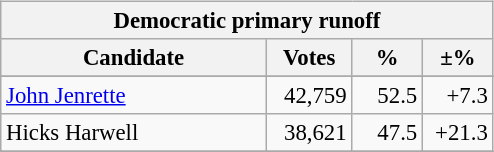<table class="wikitable" align="left" style="margin: 1em 1em 1em 0; font-size: 95%;">
<tr>
<th colspan="4">Democratic primary runoff</th>
</tr>
<tr>
<th colspan="1" style="width: 170px">Candidate</th>
<th style="width: 50px">Votes</th>
<th style="width: 40px">%</th>
<th style="width: 40px">±%</th>
</tr>
<tr>
</tr>
<tr>
<td><a href='#'>John Jenrette</a></td>
<td align="right">42,759</td>
<td align="right">52.5</td>
<td align="right">+7.3</td>
</tr>
<tr>
<td>Hicks Harwell</td>
<td align="right">38,621</td>
<td align="right">47.5</td>
<td align="right">+21.3</td>
</tr>
<tr>
</tr>
</table>
